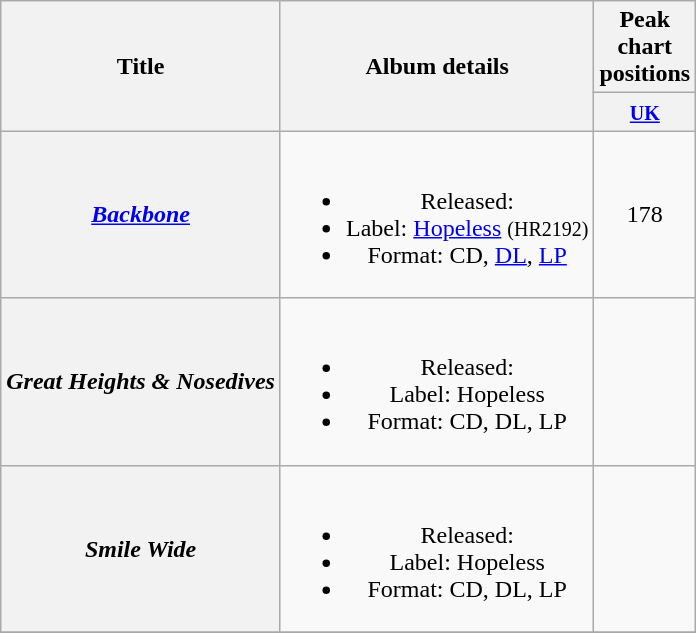<table class="wikitable plainrowheaders" style="text-align:center;">
<tr>
<th scope="col" rowspan="2">Title</th>
<th scope="col" rowspan="2">Album details</th>
<th scope="col" colspan="1">Peak chart<br>positions</th>
</tr>
<tr>
<th style="width:30px;"><small><a href='#'>UK</a></small><br></th>
</tr>
<tr>
<th scope="row"><strong><em><a href='#'>Backbone</a></em></strong></th>
<td><br><ul><li>Released: </li><li>Label: <a href='#'>Hopeless</a> <small>(HR2192)</small></li><li>Format: CD, <a href='#'>DL</a>, <a href='#'>LP</a></li></ul></td>
<td>178</td>
</tr>
<tr>
<th scope="row"><strong><em>Great Heights & Nosedives</em></strong></th>
<td><br><ul><li>Released: </li><li>Label: Hopeless</li><li>Format: CD, DL, LP</li></ul></td>
<td></td>
</tr>
<tr>
<th scope="row"><strong><em>Smile Wide</em></strong></th>
<td><br><ul><li>Released: </li><li>Label: Hopeless</li><li>Format: CD, DL, LP</li></ul></td>
<td></td>
</tr>
<tr>
</tr>
</table>
